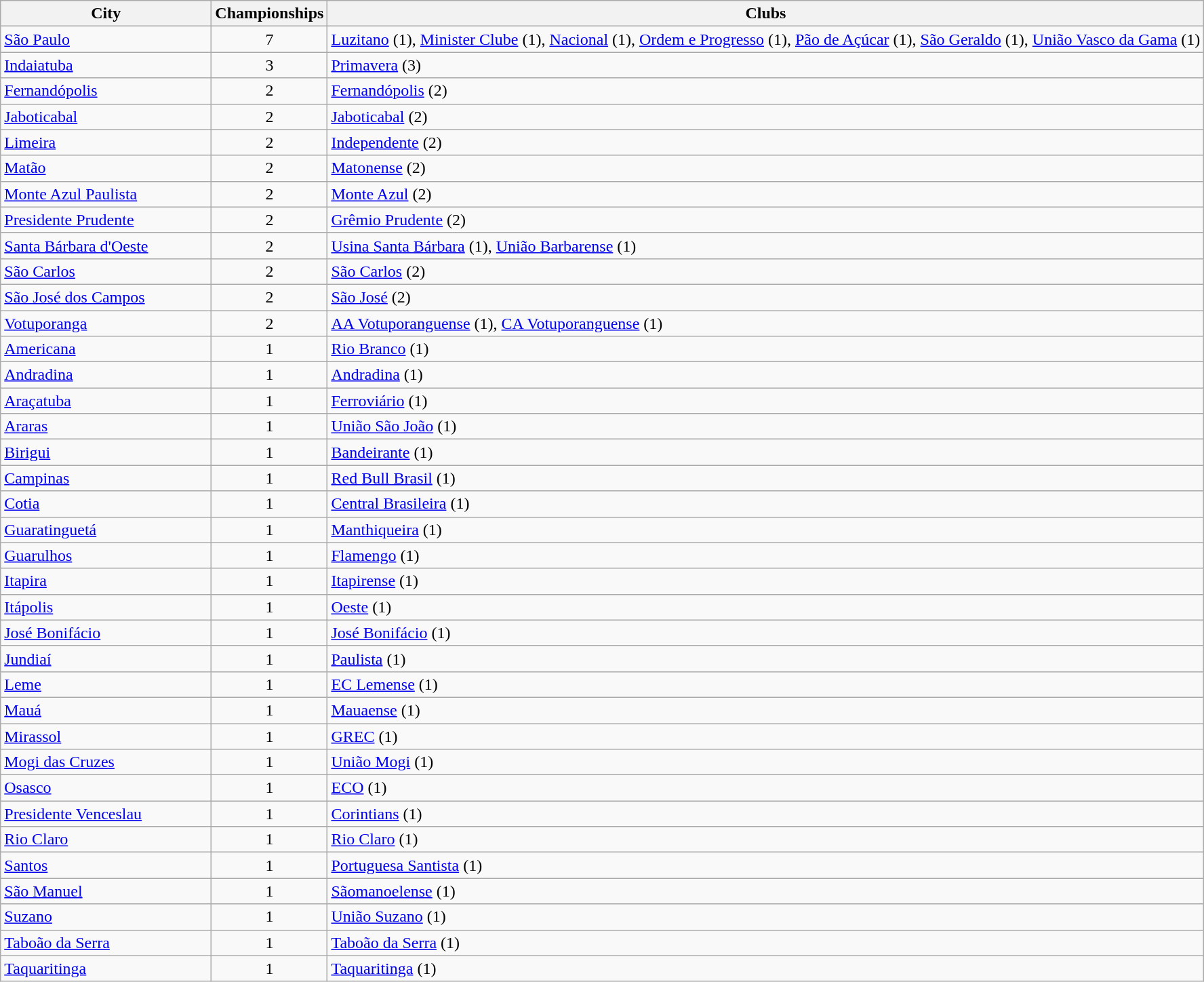<table class="wikitable sortable">
<tr>
<th style="width:200px">City</th>
<th>Championships</th>
<th>Clubs</th>
</tr>
<tr>
<td> <a href='#'>São Paulo</a></td>
<td align="center">7</td>
<td><a href='#'>Luzitano</a> (1), <a href='#'>Minister Clube</a> (1), <a href='#'>Nacional</a> (1), <a href='#'>Ordem e Progresso</a> (1), <a href='#'>Pão de Açúcar</a> (1), <a href='#'>São Geraldo</a> (1), <a href='#'>União Vasco da Gama</a> (1)</td>
</tr>
<tr>
<td> <a href='#'>Indaiatuba</a></td>
<td align="center">3</td>
<td><a href='#'>Primavera</a> (3)</td>
</tr>
<tr>
<td> <a href='#'>Fernandópolis</a></td>
<td align="center">2</td>
<td><a href='#'>Fernandópolis</a> (2)</td>
</tr>
<tr>
<td> <a href='#'>Jaboticabal</a></td>
<td align="center">2</td>
<td><a href='#'>Jaboticabal</a> (2)</td>
</tr>
<tr>
<td> <a href='#'>Limeira</a></td>
<td align="center">2</td>
<td><a href='#'>Independente</a> (2)</td>
</tr>
<tr>
<td> <a href='#'>Matão</a></td>
<td align="center">2</td>
<td><a href='#'>Matonense</a> (2)</td>
</tr>
<tr>
<td> <a href='#'>Monte Azul Paulista</a></td>
<td align="center">2</td>
<td><a href='#'>Monte Azul</a> (2)</td>
</tr>
<tr>
<td> <a href='#'>Presidente Prudente</a></td>
<td align="center">2</td>
<td><a href='#'>Grêmio Prudente</a> (2)</td>
</tr>
<tr>
<td> <a href='#'>Santa Bárbara d'Oeste</a></td>
<td align="center">2</td>
<td><a href='#'>Usina Santa Bárbara</a> (1), <a href='#'>União Barbarense</a> (1)</td>
</tr>
<tr>
<td> <a href='#'>São Carlos</a></td>
<td align="center">2</td>
<td><a href='#'>São Carlos</a> (2)</td>
</tr>
<tr>
<td> <a href='#'>São José dos Campos</a></td>
<td align="center">2</td>
<td><a href='#'>São José</a> (2)</td>
</tr>
<tr>
<td> <a href='#'>Votuporanga</a></td>
<td align="center">2</td>
<td><a href='#'>AA Votuporanguense</a> (1), <a href='#'>CA Votuporanguense</a> (1)</td>
</tr>
<tr>
<td> <a href='#'>Americana</a></td>
<td align="center">1</td>
<td><a href='#'>Rio Branco</a> (1)</td>
</tr>
<tr>
<td> <a href='#'>Andradina</a></td>
<td align="center">1</td>
<td><a href='#'>Andradina</a> (1)</td>
</tr>
<tr>
<td> <a href='#'>Araçatuba</a></td>
<td align="center">1</td>
<td><a href='#'>Ferroviário</a> (1)</td>
</tr>
<tr>
<td> <a href='#'>Araras</a></td>
<td align="center">1</td>
<td><a href='#'>União São João</a> (1)</td>
</tr>
<tr>
<td> <a href='#'>Birigui</a></td>
<td align="center">1</td>
<td><a href='#'>Bandeirante</a> (1)</td>
</tr>
<tr>
<td> <a href='#'>Campinas</a></td>
<td align="center">1</td>
<td><a href='#'>Red Bull Brasil</a> (1)</td>
</tr>
<tr>
<td> <a href='#'>Cotia</a></td>
<td align="center">1</td>
<td><a href='#'>Central Brasileira</a> (1)</td>
</tr>
<tr>
<td> <a href='#'>Guaratinguetá</a></td>
<td align="center">1</td>
<td><a href='#'>Manthiqueira</a> (1)</td>
</tr>
<tr>
<td> <a href='#'>Guarulhos</a></td>
<td align="center">1</td>
<td><a href='#'>Flamengo</a> (1)</td>
</tr>
<tr>
<td> <a href='#'>Itapira</a></td>
<td align="center">1</td>
<td><a href='#'>Itapirense</a> (1)</td>
</tr>
<tr>
<td> <a href='#'>Itápolis</a></td>
<td align="center">1</td>
<td><a href='#'>Oeste</a> (1)</td>
</tr>
<tr>
<td> <a href='#'>José Bonifácio</a></td>
<td align="center">1</td>
<td><a href='#'>José Bonifácio</a> (1)</td>
</tr>
<tr>
<td> <a href='#'>Jundiaí</a></td>
<td align="center">1</td>
<td><a href='#'>Paulista</a> (1)</td>
</tr>
<tr>
<td> <a href='#'>Leme</a></td>
<td align="center">1</td>
<td><a href='#'>EC Lemense</a> (1)</td>
</tr>
<tr>
<td> <a href='#'>Mauá</a></td>
<td align="center">1</td>
<td><a href='#'>Mauaense</a> (1)</td>
</tr>
<tr>
<td> <a href='#'>Mirassol</a></td>
<td align="center">1</td>
<td><a href='#'>GREC</a> (1)</td>
</tr>
<tr>
<td> <a href='#'>Mogi das Cruzes</a></td>
<td align="center">1</td>
<td><a href='#'>União Mogi</a> (1)</td>
</tr>
<tr>
<td> <a href='#'>Osasco</a></td>
<td align="center">1</td>
<td><a href='#'>ECO</a> (1)</td>
</tr>
<tr>
<td> <a href='#'>Presidente Venceslau</a></td>
<td align="center">1</td>
<td><a href='#'>Corintians</a> (1)</td>
</tr>
<tr>
<td> <a href='#'>Rio Claro</a></td>
<td align="center">1</td>
<td><a href='#'>Rio Claro</a> (1)</td>
</tr>
<tr>
<td> <a href='#'>Santos</a></td>
<td align="center">1</td>
<td><a href='#'>Portuguesa Santista</a> (1)</td>
</tr>
<tr>
<td> <a href='#'>São Manuel</a></td>
<td align="center">1</td>
<td><a href='#'>Sãomanoelense</a> (1)</td>
</tr>
<tr>
<td> <a href='#'>Suzano</a></td>
<td align="center">1</td>
<td><a href='#'>União Suzano</a> (1)</td>
</tr>
<tr>
<td> <a href='#'>Taboão da Serra</a></td>
<td align="center">1</td>
<td><a href='#'>Taboão da Serra</a> (1)</td>
</tr>
<tr>
<td> <a href='#'>Taquaritinga</a></td>
<td align="center">1</td>
<td><a href='#'>Taquaritinga</a> (1)</td>
</tr>
</table>
